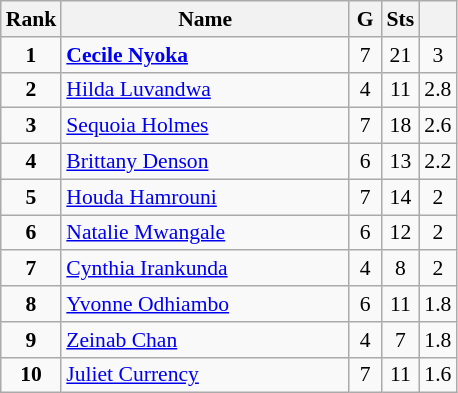<table class="wikitable" style="text-align:center; font-size:90%;">
<tr>
<th width=10px>Rank</th>
<th width=185px>Name</th>
<th width=15px>G</th>
<th width=10px>Sts</th>
<th width=10px></th>
</tr>
<tr>
<td><strong>1</strong></td>
<td align=left> <strong><a href='#'>Cecile Nyoka</a></strong></td>
<td>7</td>
<td>21</td>
<td>3</td>
</tr>
<tr>
<td><strong>2</strong></td>
<td align=left> <a href='#'>Hilda Luvandwa</a></td>
<td>4</td>
<td>11</td>
<td>2.8</td>
</tr>
<tr>
<td><strong>3</strong></td>
<td align=left> <a href='#'>Sequoia Holmes</a></td>
<td>7</td>
<td>18</td>
<td>2.6</td>
</tr>
<tr>
<td><strong>4</strong></td>
<td align=left> <a href='#'>Brittany Denson</a></td>
<td>6</td>
<td>13</td>
<td>2.2</td>
</tr>
<tr>
<td><strong>5</strong></td>
<td align=left> <a href='#'>Houda Hamrouni</a></td>
<td>7</td>
<td>14</td>
<td>2</td>
</tr>
<tr>
<td><strong>6</strong></td>
<td align=left> <a href='#'>Natalie Mwangale</a></td>
<td>6</td>
<td>12</td>
<td>2</td>
</tr>
<tr>
<td><strong>7</strong></td>
<td align=left> <a href='#'>Cynthia Irankunda</a></td>
<td>4</td>
<td>8</td>
<td>2</td>
</tr>
<tr>
<td><strong>8</strong></td>
<td align=left> <a href='#'>Yvonne Odhiambo</a></td>
<td>6</td>
<td>11</td>
<td>1.8</td>
</tr>
<tr>
<td><strong>9</strong></td>
<td align=left> <a href='#'>Zeinab Chan</a></td>
<td>4</td>
<td>7</td>
<td>1.8</td>
</tr>
<tr>
<td><strong>10</strong></td>
<td align=left> <a href='#'>Juliet Currency</a></td>
<td>7</td>
<td>11</td>
<td>1.6</td>
</tr>
</table>
